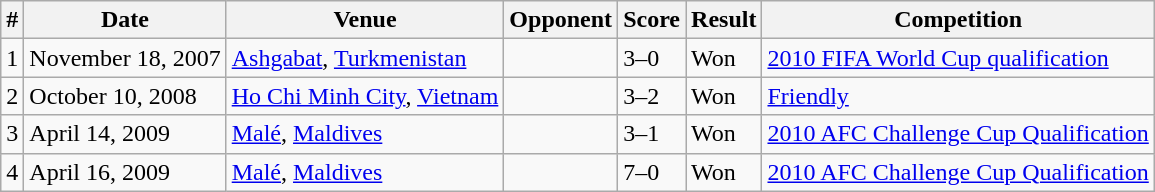<table class="wikitable">
<tr>
<th>#</th>
<th>Date</th>
<th>Venue</th>
<th>Opponent</th>
<th>Score</th>
<th>Result</th>
<th>Competition</th>
</tr>
<tr>
<td>1</td>
<td>November 18, 2007</td>
<td><a href='#'>Ashgabat</a>, <a href='#'>Turkmenistan</a></td>
<td></td>
<td>3–0</td>
<td>Won</td>
<td><a href='#'>2010 FIFA World Cup qualification</a></td>
</tr>
<tr>
<td>2</td>
<td>October 10, 2008</td>
<td><a href='#'>Ho Chi Minh City</a>, <a href='#'>Vietnam</a></td>
<td></td>
<td>3–2</td>
<td>Won</td>
<td><a href='#'>Friendly</a></td>
</tr>
<tr>
<td>3</td>
<td>April 14, 2009</td>
<td><a href='#'>Malé</a>, <a href='#'>Maldives</a></td>
<td></td>
<td>3–1</td>
<td>Won</td>
<td><a href='#'>2010 AFC Challenge Cup Qualification</a></td>
</tr>
<tr>
<td>4</td>
<td>April 16, 2009</td>
<td><a href='#'>Malé</a>, <a href='#'>Maldives</a></td>
<td></td>
<td>7–0</td>
<td>Won</td>
<td><a href='#'>2010 AFC Challenge Cup Qualification</a></td>
</tr>
</table>
